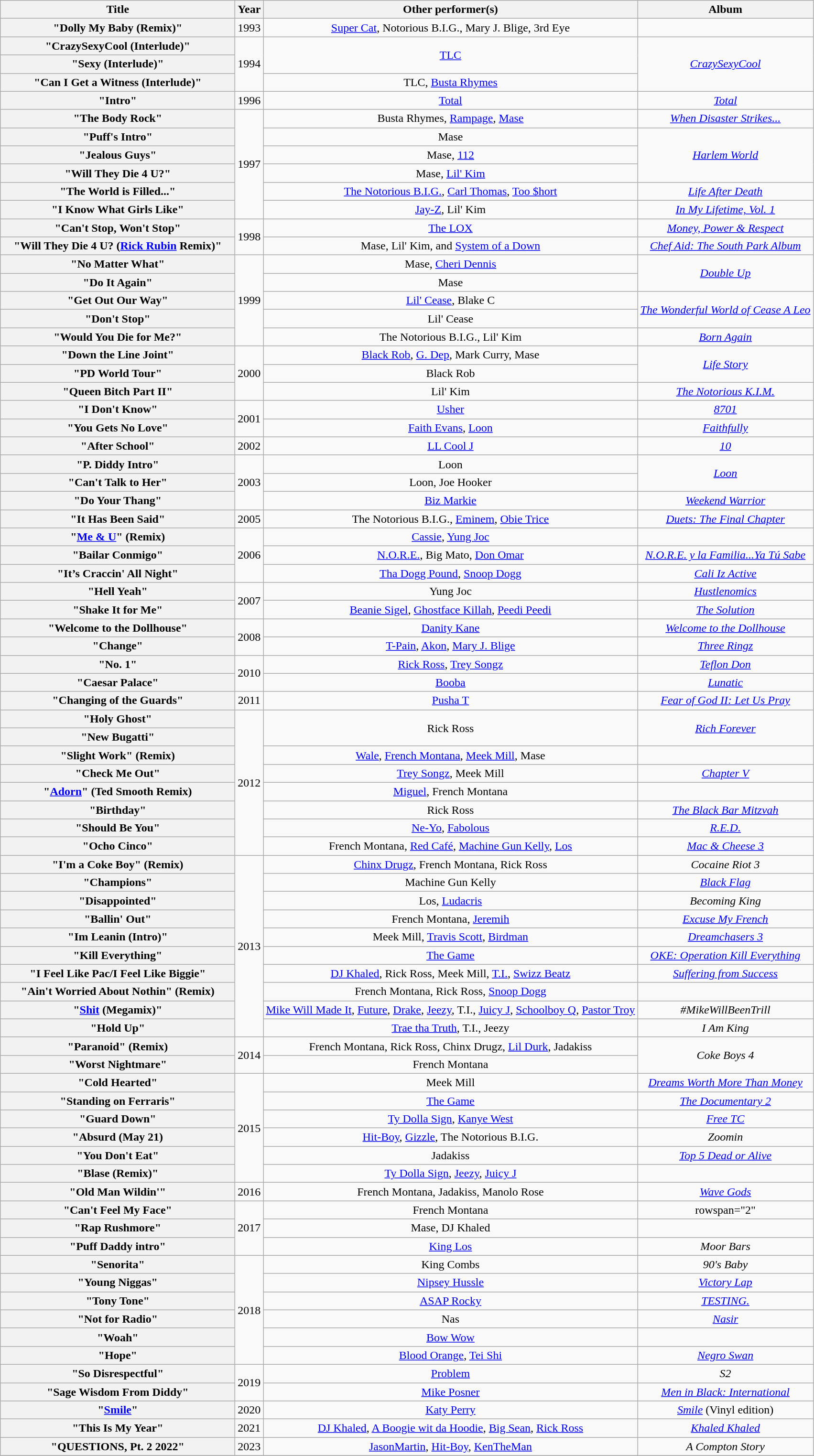<table class="wikitable plainrowheaders" style="text-align:center;">
<tr>
<th scope="col" style="width:20em;">Title</th>
<th scope="col">Year</th>
<th scope="col">Other performer(s)</th>
<th scope="col">Album</th>
</tr>
<tr>
<th scope="row">"Dolly My Baby (Remix)"</th>
<td>1993</td>
<td><a href='#'>Super Cat</a>, Notorious B.I.G., Mary J. Blige, 3rd Eye</td>
<td></td>
</tr>
<tr>
<th scope="row">"CrazySexyCool (Interlude)"</th>
<td rowspan="3">1994</td>
<td rowspan="2"><a href='#'>TLC</a></td>
<td rowspan="3"><em><a href='#'>CrazySexyCool</a></em></td>
</tr>
<tr>
<th scope="row">"Sexy (Interlude)"</th>
</tr>
<tr>
<th scope="row">"Can I Get a Witness (Interlude)"</th>
<td>TLC, <a href='#'>Busta Rhymes</a></td>
</tr>
<tr>
<th scope="row">"Intro"</th>
<td>1996</td>
<td><a href='#'>Total</a></td>
<td><em><a href='#'>Total</a></em></td>
</tr>
<tr>
<th scope="row">"The Body Rock"</th>
<td rowspan="6">1997</td>
<td>Busta Rhymes, <a href='#'>Rampage</a>, <a href='#'>Mase</a></td>
<td><em><a href='#'>When Disaster Strikes...</a></em></td>
</tr>
<tr>
<th scope="row">"Puff's Intro"</th>
<td>Mase</td>
<td rowspan="3"><em><a href='#'>Harlem World</a></em></td>
</tr>
<tr>
<th scope="row">"Jealous Guys"</th>
<td>Mase, <a href='#'>112</a></td>
</tr>
<tr>
<th scope="row">"Will They Die 4 U?"</th>
<td>Mase, <a href='#'>Lil' Kim</a></td>
</tr>
<tr>
<th scope="row">"The World is Filled..."</th>
<td><a href='#'>The Notorious B.I.G.</a>, <a href='#'>Carl Thomas</a>, <a href='#'>Too $hort</a></td>
<td><em><a href='#'>Life After Death</a></em></td>
</tr>
<tr>
<th scope="row">"I Know What Girls Like"</th>
<td><a href='#'>Jay-Z</a>, Lil' Kim</td>
<td><em><a href='#'>In My Lifetime, Vol. 1</a></em></td>
</tr>
<tr>
<th scope="row">"Can't Stop, Won't Stop"</th>
<td rowspan="2">1998</td>
<td><a href='#'>The LOX</a></td>
<td><em><a href='#'>Money, Power & Respect</a></em></td>
</tr>
<tr>
<th scope="row">"Will They Die 4 U? (<a href='#'>Rick Rubin</a> Remix)"</th>
<td>Mase, Lil' Kim, and <a href='#'>System of a Down</a></td>
<td><em><a href='#'>Chef Aid: The South Park Album</a></em></td>
</tr>
<tr>
<th scope="row">"No Matter What"</th>
<td rowspan="5">1999</td>
<td>Mase, <a href='#'>Cheri Dennis</a></td>
<td rowspan="2"><em><a href='#'>Double Up</a></em></td>
</tr>
<tr>
<th scope="row">"Do It Again"</th>
<td>Mase</td>
</tr>
<tr>
<th scope="row">"Get Out Our Way"</th>
<td><a href='#'>Lil' Cease</a>, Blake C</td>
<td rowspan="2"><em><a href='#'>The Wonderful World of Cease A Leo</a></em></td>
</tr>
<tr>
<th scope="row">"Don't Stop"</th>
<td>Lil' Cease</td>
</tr>
<tr>
<th scope="row">"Would You Die for Me?"</th>
<td>The Notorious B.I.G., Lil' Kim</td>
<td><em><a href='#'>Born Again</a></em></td>
</tr>
<tr>
<th scope="row">"Down the Line Joint"</th>
<td rowspan="3">2000</td>
<td><a href='#'>Black Rob</a>, <a href='#'>G. Dep</a>, Mark Curry, Mase</td>
<td rowspan="2"><em><a href='#'>Life Story</a></em></td>
</tr>
<tr>
<th scope="row">"PD World Tour"</th>
<td>Black Rob</td>
</tr>
<tr>
<th scope="row">"Queen Bitch Part II"</th>
<td>Lil' Kim</td>
<td><em><a href='#'>The Notorious K.I.M.</a></em></td>
</tr>
<tr>
<th scope="row">"I Don't Know"</th>
<td rowspan="2">2001</td>
<td><a href='#'>Usher</a></td>
<td><em><a href='#'>8701</a></em></td>
</tr>
<tr>
<th scope="row">"You Gets No Love"</th>
<td><a href='#'>Faith Evans</a>, <a href='#'>Loon</a></td>
<td><em><a href='#'>Faithfully</a></em></td>
</tr>
<tr>
<th scope="row">"After School"</th>
<td>2002</td>
<td><a href='#'>LL Cool J</a></td>
<td><em><a href='#'>10</a></em></td>
</tr>
<tr>
<th scope="row">"P. Diddy Intro"</th>
<td rowspan="3">2003</td>
<td>Loon</td>
<td rowspan="2"><em><a href='#'>Loon</a></em></td>
</tr>
<tr>
<th scope="row">"Can't Talk to Her"</th>
<td>Loon, Joe Hooker</td>
</tr>
<tr>
<th scope="row">"Do Your Thang"</th>
<td><a href='#'>Biz Markie</a></td>
<td><em><a href='#'>Weekend Warrior</a></em></td>
</tr>
<tr>
<th scope="row">"It Has Been Said"</th>
<td>2005</td>
<td>The Notorious B.I.G., <a href='#'>Eminem</a>, <a href='#'>Obie Trice</a></td>
<td><em><a href='#'>Duets: The Final Chapter</a></em></td>
</tr>
<tr>
<th scope="row">"<a href='#'>Me & U</a>" (Remix)</th>
<td rowspan="3">2006</td>
<td><a href='#'>Cassie</a>, <a href='#'>Yung Joc</a></td>
<td></td>
</tr>
<tr>
<th scope="row">"Bailar Conmigo"</th>
<td><a href='#'>N.O.R.E.</a>, Big Mato, <a href='#'>Don Omar</a></td>
<td><em><a href='#'>N.O.R.E. y la Familia...Ya Tú Sabe</a></em></td>
</tr>
<tr>
<th scope="row">"It’s Craccin' All Night"</th>
<td><a href='#'>Tha Dogg Pound</a>, <a href='#'>Snoop Dogg</a></td>
<td><em><a href='#'>Cali Iz Active</a></em></td>
</tr>
<tr>
<th scope="row">"Hell Yeah"</th>
<td rowspan="2">2007</td>
<td>Yung Joc</td>
<td><em><a href='#'>Hustlenomics</a></em></td>
</tr>
<tr>
<th scope="row">"Shake It for Me"</th>
<td><a href='#'>Beanie Sigel</a>, <a href='#'>Ghostface Killah</a>, <a href='#'>Peedi Peedi</a></td>
<td><em><a href='#'>The Solution</a></em></td>
</tr>
<tr>
<th scope="row">"Welcome to the Dollhouse"</th>
<td rowspan="2">2008</td>
<td><a href='#'>Danity Kane</a></td>
<td><em><a href='#'>Welcome to the Dollhouse</a></em></td>
</tr>
<tr>
<th scope="row">"Change"</th>
<td><a href='#'>T-Pain</a>, <a href='#'>Akon</a>, <a href='#'>Mary J. Blige</a></td>
<td><em><a href='#'>Three Ringz</a></em></td>
</tr>
<tr>
<th scope="row">"No. 1"</th>
<td rowspan="2">2010</td>
<td><a href='#'>Rick Ross</a>, <a href='#'>Trey Songz</a></td>
<td><em><a href='#'>Teflon Don</a></em></td>
</tr>
<tr>
<th scope="row">"Caesar Palace"</th>
<td><a href='#'>Booba</a></td>
<td><em><a href='#'>Lunatic</a></em></td>
</tr>
<tr>
<th scope="row">"Changing of the Guards"</th>
<td>2011</td>
<td><a href='#'>Pusha T</a></td>
<td><em><a href='#'>Fear of God II: Let Us Pray</a></em></td>
</tr>
<tr>
<th scope="row">"Holy Ghost"</th>
<td rowspan="8">2012</td>
<td rowspan="2">Rick Ross</td>
<td rowspan="2"><em><a href='#'>Rich Forever</a></em></td>
</tr>
<tr>
<th scope="row">"New Bugatti"</th>
</tr>
<tr>
<th scope="row">"Slight Work" (Remix)</th>
<td><a href='#'>Wale</a>, <a href='#'>French Montana</a>, <a href='#'>Meek Mill</a>, Mase</td>
<td></td>
</tr>
<tr>
<th scope="row">"Check Me Out"</th>
<td><a href='#'>Trey Songz</a>, Meek Mill</td>
<td><em><a href='#'>Chapter V</a></em></td>
</tr>
<tr>
<th scope="row">"<a href='#'>Adorn</a>" (Ted Smooth Remix)</th>
<td><a href='#'>Miguel</a>, French Montana</td>
<td></td>
</tr>
<tr>
<th scope="row">"Birthday"</th>
<td>Rick Ross</td>
<td><em><a href='#'>The Black Bar Mitzvah</a></em></td>
</tr>
<tr>
<th scope="row">"Should Be You"</th>
<td><a href='#'>Ne-Yo</a>, <a href='#'>Fabolous</a></td>
<td><em><a href='#'>R.E.D.</a></em></td>
</tr>
<tr>
<th scope="row">"Ocho Cinco"</th>
<td>French Montana, <a href='#'>Red Café</a>, <a href='#'>Machine Gun Kelly</a>, <a href='#'>Los</a></td>
<td><em><a href='#'>Mac & Cheese 3</a></em></td>
</tr>
<tr>
<th scope="row">"I'm a Coke Boy" (Remix)</th>
<td rowspan="10">2013</td>
<td><a href='#'>Chinx Drugz</a>, French Montana, Rick Ross</td>
<td><em>Cocaine Riot 3</em></td>
</tr>
<tr>
<th scope="row">"Champions"</th>
<td>Machine Gun Kelly</td>
<td><em><a href='#'>Black Flag</a></em></td>
</tr>
<tr>
<th scope="row">"Disappointed"</th>
<td>Los, <a href='#'>Ludacris</a></td>
<td><em>Becoming King</em></td>
</tr>
<tr>
<th scope="row">"Ballin' Out"</th>
<td>French Montana, <a href='#'>Jeremih</a></td>
<td><em><a href='#'>Excuse My French</a></em></td>
</tr>
<tr>
<th scope="row">"Im Leanin (Intro)"</th>
<td>Meek Mill, <a href='#'>Travis Scott</a>, <a href='#'>Birdman</a></td>
<td><em><a href='#'>Dreamchasers 3</a></em></td>
</tr>
<tr>
<th scope="row">"Kill Everything"</th>
<td><a href='#'>The Game</a></td>
<td><em><a href='#'>OKE: Operation Kill Everything</a></em></td>
</tr>
<tr>
<th scope="row">"I Feel Like Pac/I Feel Like Biggie"</th>
<td><a href='#'>DJ Khaled</a>, Rick Ross, Meek Mill, <a href='#'>T.I.</a>, <a href='#'>Swizz Beatz</a></td>
<td><em><a href='#'>Suffering from Success</a></em></td>
</tr>
<tr>
<th scope="row">"Ain't Worried About Nothin" (Remix)</th>
<td>French Montana, Rick Ross, <a href='#'>Snoop Dogg</a></td>
<td></td>
</tr>
<tr>
<th scope="row">"<a href='#'>Shit</a> (Megamix)"</th>
<td><a href='#'>Mike Will Made It</a>, <a href='#'>Future</a>, <a href='#'>Drake</a>, <a href='#'>Jeezy</a>, T.I., <a href='#'>Juicy J</a>, <a href='#'>Schoolboy Q</a>, <a href='#'>Pastor Troy</a></td>
<td><em>#MikeWillBeenTrill</em></td>
</tr>
<tr>
<th scope="row">"Hold Up"</th>
<td><a href='#'>Trae tha Truth</a>, T.I., Jeezy</td>
<td><em>I Am King</em></td>
</tr>
<tr>
<th scope="row">"Paranoid" (Remix)</th>
<td rowspan="2">2014</td>
<td>French Montana, Rick Ross, Chinx Drugz, <a href='#'>Lil Durk</a>, Jadakiss</td>
<td rowspan="2"><em>Coke Boys 4</em></td>
</tr>
<tr>
<th scope="row">"Worst Nightmare"</th>
<td>French Montana</td>
</tr>
<tr>
<th scope="row">"Cold Hearted"</th>
<td rowspan="6">2015</td>
<td>Meek Mill</td>
<td><em><a href='#'>Dreams Worth More Than Money</a></em></td>
</tr>
<tr>
<th scope="row">"Standing on Ferraris"</th>
<td><a href='#'>The Game</a></td>
<td><em><a href='#'>The Documentary 2</a></em></td>
</tr>
<tr>
<th scope="row">"Guard Down"</th>
<td><a href='#'>Ty Dolla Sign</a>, <a href='#'>Kanye West</a></td>
<td><em><a href='#'>Free TC</a></em></td>
</tr>
<tr>
<th scope="row">"Absurd (May 21)</th>
<td><a href='#'>Hit-Boy</a>, <a href='#'>Gizzle</a>, The Notorious B.I.G.</td>
<td><em>Zoomin</em></td>
</tr>
<tr>
<th scope="row">"You Don't Eat"</th>
<td>Jadakiss</td>
<td><em><a href='#'>Top 5 Dead or Alive</a></em></td>
</tr>
<tr>
<th scope="row">"Blase (Remix)"</th>
<td><a href='#'>Ty Dolla Sign</a>, <a href='#'>Jeezy</a>, <a href='#'>Juicy J</a></td>
<td></td>
</tr>
<tr>
<th scope="row">"Old Man Wildin'"</th>
<td>2016</td>
<td>French Montana, Jadakiss, Manolo Rose</td>
<td><em><a href='#'>Wave Gods</a></em></td>
</tr>
<tr>
<th scope="row">"Can't Feel My Face"</th>
<td rowspan="3">2017</td>
<td>French Montana</td>
<td>rowspan="2" </td>
</tr>
<tr>
<th scope="row">"Rap Rushmore"</th>
<td>Mase, DJ Khaled</td>
</tr>
<tr>
<th scope="row">"Puff Daddy intro"</th>
<td><a href='#'>King Los</a></td>
<td><em>Moor Bars</em></td>
</tr>
<tr>
<th scope="row">"Senorita"</th>
<td rowspan="6">2018</td>
<td>King Combs</td>
<td><em>90's Baby</em></td>
</tr>
<tr>
<th scope="row">"Young Niggas"</th>
<td><a href='#'>Nipsey Hussle</a></td>
<td><em><a href='#'>Victory Lap</a></em></td>
</tr>
<tr>
<th scope="row">"Tony Tone"</th>
<td><a href='#'>ASAP Rocky</a></td>
<td><em><a href='#'>TESTING.</a></em></td>
</tr>
<tr>
<th scope="row">"Not for Radio"</th>
<td>Nas</td>
<td><em><a href='#'>Nasir</a></em></td>
</tr>
<tr>
<th scope="row">"Woah"</th>
<td><a href='#'>Bow Wow</a></td>
<td></td>
</tr>
<tr>
<th scope="row">"Hope"</th>
<td><a href='#'>Blood Orange</a>, <a href='#'>Tei Shi</a></td>
<td><em><a href='#'>Negro Swan</a></em></td>
</tr>
<tr>
<th scope="row">"So Disrespectful"</th>
<td rowspan="2">2019</td>
<td><a href='#'>Problem</a></td>
<td><em>S2</em></td>
</tr>
<tr>
<th scope="row">"Sage Wisdom From Diddy"</th>
<td><a href='#'>Mike Posner</a></td>
<td><em><a href='#'>Men in Black: International</a></em></td>
</tr>
<tr>
<th scope=row>"<a href='#'>Smile</a>"</th>
<td>2020</td>
<td><a href='#'>Katy Perry</a></td>
<td><em><a href='#'>Smile</a></em> (Vinyl edition)</td>
</tr>
<tr>
<th scope="row">"This Is My Year"</th>
<td>2021</td>
<td><a href='#'>DJ Khaled</a>, <a href='#'>A Boogie wit da Hoodie</a>, <a href='#'>Big Sean</a>, <a href='#'>Rick Ross</a></td>
<td><em><a href='#'>Khaled Khaled</a></em></td>
</tr>
<tr>
<th scope="row">"QUESTIONS, Pt. 2 2022"</th>
<td>2023</td>
<td><a href='#'>JasonMartin</a>, <a href='#'>Hit-Boy</a>, <a href='#'>KenTheMan</a></td>
<td><em>A Compton Story</em></td>
</tr>
<tr>
</tr>
</table>
